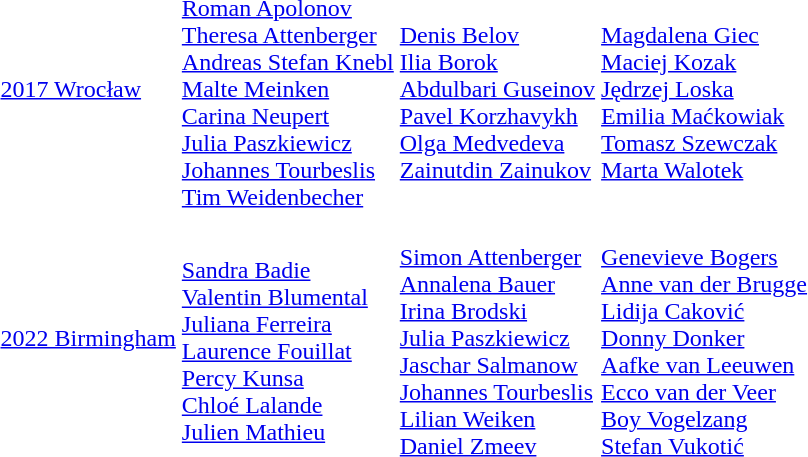<table>
<tr>
<td><a href='#'>2017 Wrocław</a></td>
<td><br><a href='#'>Roman Apolonov</a><br><a href='#'>Theresa Attenberger</a><br><a href='#'>Andreas Stefan Knebl</a><br><a href='#'>Malte Meinken</a><br><a href='#'>Carina Neupert</a><br><a href='#'>Julia Paszkiewicz</a><br><a href='#'>Johannes Tourbeslis</a><br><a href='#'>Tim Weidenbecher</a></td>
<td><br><a href='#'>Denis Belov</a><br><a href='#'>Ilia Borok</a><br><a href='#'>Abdulbari Guseinov</a><br><a href='#'>Pavel Korzhavykh</a><br><a href='#'>Olga Medvedeva</a><br><a href='#'>Zainutdin Zainukov</a></td>
<td><br><a href='#'>Magdalena Giec</a><br><a href='#'>Maciej Kozak</a><br><a href='#'>Jędrzej Loska</a><br><a href='#'>Emilia Maćkowiak</a><br><a href='#'>Tomasz Szewczak</a><br><a href='#'>Marta Walotek</a></td>
</tr>
<tr>
<td><a href='#'>2022 Birmingham</a></td>
<td><br><a href='#'>Sandra Badie</a><br><a href='#'>Valentin Blumental</a><br><a href='#'>Juliana Ferreira</a><br><a href='#'>Laurence Fouillat</a><br><a href='#'>Percy Kunsa</a><br><a href='#'>Chloé Lalande</a><br><a href='#'>Julien Mathieu</a></td>
<td><br><a href='#'>Simon Attenberger</a><br><a href='#'>Annalena Bauer</a><br><a href='#'>Irina Brodski</a><br><a href='#'>Julia Paszkiewicz</a><br><a href='#'>Jaschar Salmanow</a><br><a href='#'>Johannes Tourbeslis</a><br><a href='#'>Lilian Weiken</a><br><a href='#'>Daniel Zmeev</a></td>
<td><br><a href='#'>Genevieve Bogers</a><br><a href='#'>Anne van der Brugge</a><br><a href='#'>Lidija Caković</a><br><a href='#'>Donny Donker</a><br><a href='#'>Aafke van Leeuwen</a><br><a href='#'>Ecco van der Veer</a><br><a href='#'>Boy Vogelzang</a><br><a href='#'>Stefan Vukotić</a></td>
</tr>
</table>
